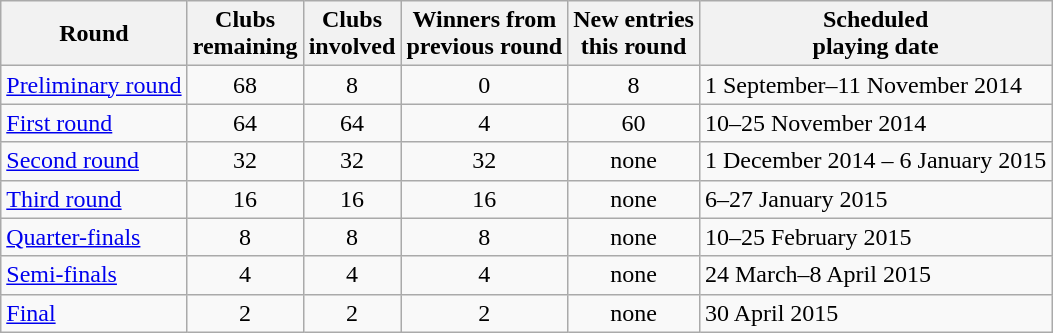<table class="wikitable">
<tr>
<th>Round</th>
<th>Clubs<br>remaining</th>
<th>Clubs<br>involved</th>
<th>Winners from<br>previous round</th>
<th>New entries<br>this round</th>
<th>Scheduled<br>playing date</th>
</tr>
<tr>
<td><a href='#'>Preliminary round</a></td>
<td style="text-align:center;">68</td>
<td style="text-align:center;">8</td>
<td style="text-align:center;">0</td>
<td style="text-align:center;">8</td>
<td>1 September–11 November 2014</td>
</tr>
<tr>
<td><a href='#'>First round</a></td>
<td style="text-align:center;">64</td>
<td style="text-align:center;">64</td>
<td style="text-align:center;">4</td>
<td style="text-align:center;">60</td>
<td>10–25 November 2014</td>
</tr>
<tr>
<td><a href='#'>Second round</a></td>
<td style="text-align:center;">32</td>
<td style="text-align:center;">32</td>
<td style="text-align:center;">32</td>
<td style="text-align:center;">none</td>
<td>1 December 2014 – 6 January 2015</td>
</tr>
<tr>
<td><a href='#'>Third round</a></td>
<td style="text-align:center;">16</td>
<td style="text-align:center;">16</td>
<td style="text-align:center;">16</td>
<td style="text-align:center;">none</td>
<td>6–27 January 2015</td>
</tr>
<tr>
<td><a href='#'>Quarter-finals</a></td>
<td style="text-align:center;">8</td>
<td style="text-align:center;">8</td>
<td style="text-align:center;">8</td>
<td style="text-align:center;">none</td>
<td>10–25 February 2015</td>
</tr>
<tr>
<td><a href='#'>Semi-finals</a></td>
<td style="text-align:center;">4</td>
<td style="text-align:center;">4</td>
<td style="text-align:center;">4</td>
<td style="text-align:center;">none</td>
<td>24 March–8 April 2015</td>
</tr>
<tr>
<td><a href='#'>Final</a></td>
<td style="text-align:center;">2</td>
<td style="text-align:center;">2</td>
<td style="text-align:center;">2</td>
<td style="text-align:center;">none</td>
<td>30 April 2015</td>
</tr>
</table>
